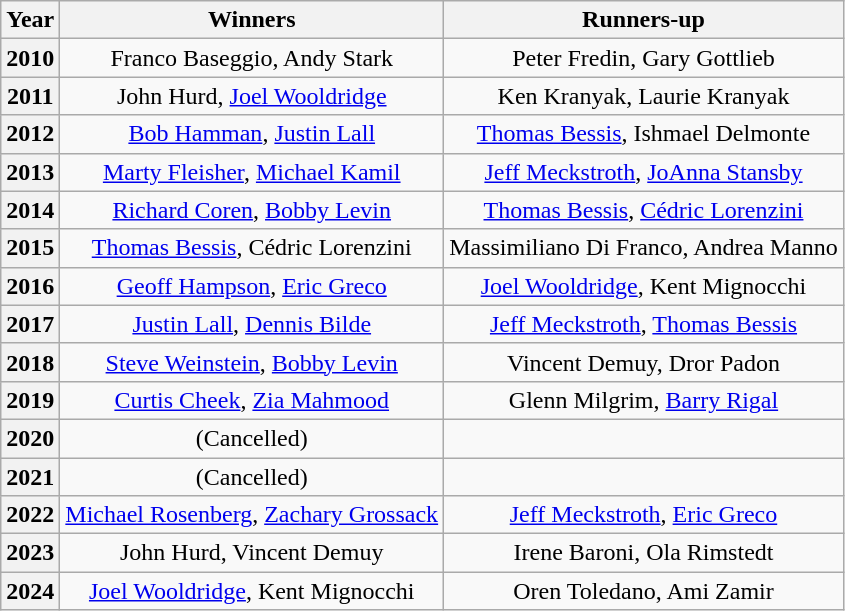<table class="sortable wikitable" style="text-align:center">
<tr>
<th>Year</th>
<th>Winners</th>
<th>Runners-up</th>
</tr>
<tr>
<th>2010</th>
<td>Franco Baseggio, Andy Stark</td>
<td>Peter Fredin, Gary Gottlieb</td>
</tr>
<tr>
<th>2011</th>
<td>John Hurd, <a href='#'>Joel Wooldridge</a></td>
<td>Ken Kranyak, Laurie Kranyak</td>
</tr>
<tr>
<th>2012</th>
<td><a href='#'>Bob Hamman</a>, <a href='#'>Justin Lall</a></td>
<td><a href='#'>Thomas Bessis</a>, Ishmael Delmonte</td>
</tr>
<tr>
<th>2013</th>
<td><a href='#'>Marty Fleisher</a>, <a href='#'>Michael Kamil</a></td>
<td><a href='#'>Jeff Meckstroth</a>, <a href='#'>JoAnna Stansby</a></td>
</tr>
<tr>
<th>2014</th>
<td><a href='#'>Richard Coren</a>, <a href='#'>Bobby Levin</a></td>
<td><a href='#'>Thomas Bessis</a>, <a href='#'>Cédric Lorenzini</a></td>
</tr>
<tr>
<th>2015</th>
<td><a href='#'>Thomas Bessis</a>, Cédric Lorenzini</td>
<td>Massimiliano Di Franco, Andrea Manno</td>
</tr>
<tr>
<th>2016</th>
<td><a href='#'>Geoff Hampson</a>, <a href='#'>Eric Greco</a></td>
<td><a href='#'>Joel Wooldridge</a>, Kent Mignocchi</td>
</tr>
<tr>
<th>2017</th>
<td><a href='#'>Justin Lall</a>, <a href='#'>Dennis Bilde</a></td>
<td><a href='#'>Jeff Meckstroth</a>, <a href='#'>Thomas Bessis</a></td>
</tr>
<tr>
<th>2018</th>
<td><a href='#'>Steve Weinstein</a>, <a href='#'>Bobby Levin</a></td>
<td>Vincent Demuy, Dror Padon</td>
</tr>
<tr>
<th>2019</th>
<td><a href='#'>Curtis Cheek</a>, <a href='#'>Zia Mahmood</a></td>
<td>Glenn Milgrim, <a href='#'>Barry Rigal</a></td>
</tr>
<tr>
<th>2020</th>
<td>(Cancelled)</td>
<td></td>
</tr>
<tr>
<th>2021</th>
<td>(Cancelled)</td>
<td></td>
</tr>
<tr>
<th>2022</th>
<td><a href='#'>Michael Rosenberg</a>, <a href='#'>Zachary Grossack</a></td>
<td><a href='#'>Jeff Meckstroth</a>, <a href='#'>Eric Greco</a></td>
</tr>
<tr>
<th>2023</th>
<td>John Hurd, Vincent Demuy</td>
<td>Irene Baroni, Ola Rimstedt</td>
</tr>
<tr>
<th>2024</th>
<td><a href='#'>Joel Wooldridge</a>, Kent Mignocchi</td>
<td>Oren Toledano, Ami Zamir</td>
</tr>
</table>
